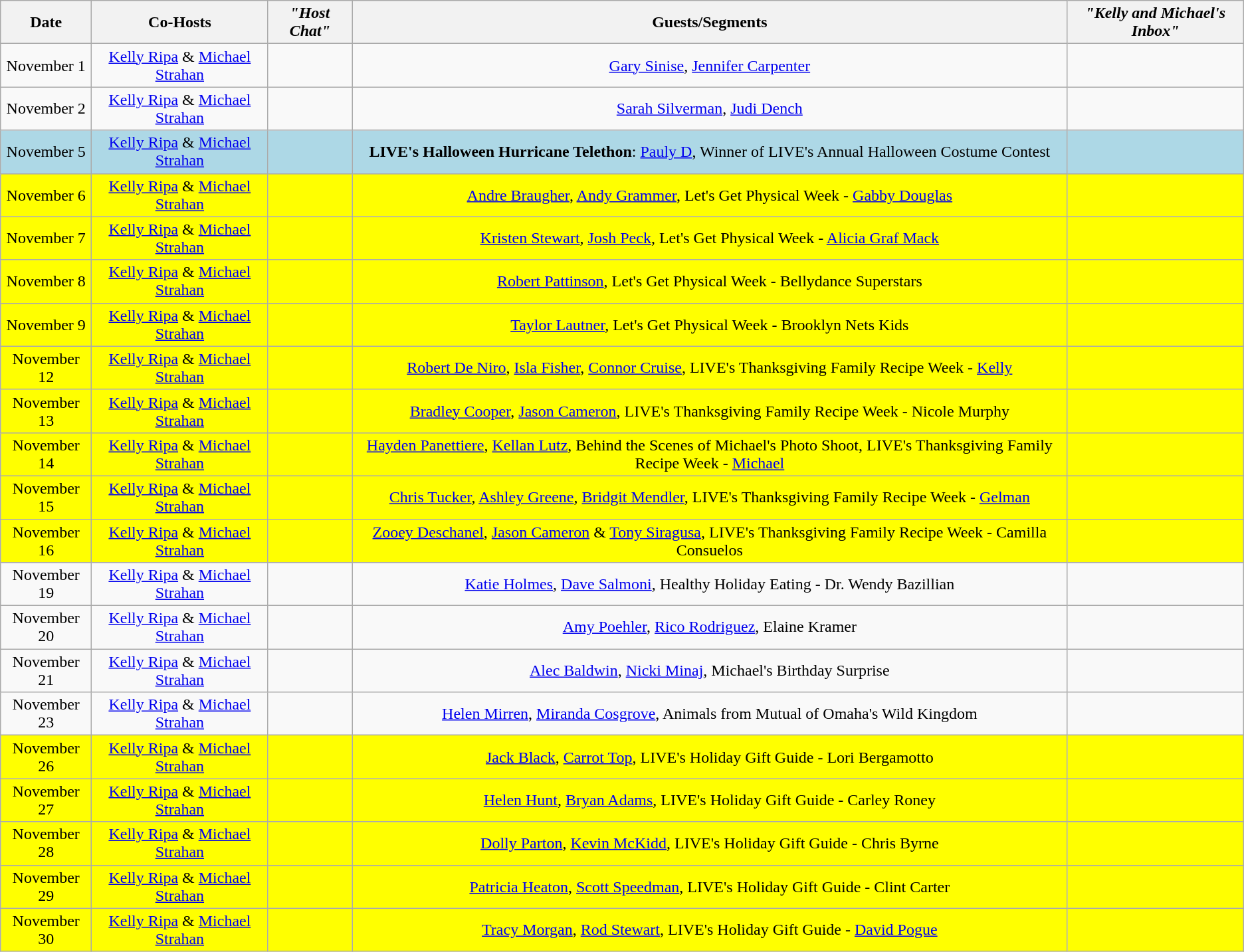<table class="wikitable sortable" style="text-align:center;">
<tr>
<th>Date</th>
<th>Co-Hosts</th>
<th><em>"Host Chat"</em></th>
<th>Guests/Segments</th>
<th><em>"Kelly and Michael's Inbox"</em></th>
</tr>
<tr>
<td>November 1</td>
<td><a href='#'>Kelly Ripa</a> & <a href='#'>Michael Strahan</a></td>
<td></td>
<td><a href='#'>Gary Sinise</a>, <a href='#'>Jennifer Carpenter</a></td>
<td></td>
</tr>
<tr>
<td>November 2</td>
<td><a href='#'>Kelly Ripa</a> & <a href='#'>Michael Strahan</a></td>
<td></td>
<td><a href='#'>Sarah Silverman</a>, <a href='#'>Judi Dench</a></td>
<td></td>
</tr>
<tr style="background:lightblue;">
<td>November 5</td>
<td><a href='#'>Kelly Ripa</a> & <a href='#'>Michael Strahan</a></td>
<td></td>
<td><strong>LIVE's Halloween Hurricane Telethon</strong>: <a href='#'>Pauly D</a>, Winner of LIVE's Annual Halloween Costume Contest</td>
<td></td>
</tr>
<tr style="background:yellow;">
<td>November 6</td>
<td><a href='#'>Kelly Ripa</a> & <a href='#'>Michael Strahan</a></td>
<td></td>
<td><a href='#'>Andre Braugher</a>, <a href='#'>Andy Grammer</a>, Let's Get Physical Week - <a href='#'>Gabby Douglas</a></td>
<td></td>
</tr>
<tr style="background:yellow;">
<td>November 7</td>
<td><a href='#'>Kelly Ripa</a> & <a href='#'>Michael Strahan</a></td>
<td></td>
<td><a href='#'>Kristen Stewart</a>, <a href='#'>Josh Peck</a>, Let's Get Physical Week - <a href='#'>Alicia Graf Mack</a></td>
<td></td>
</tr>
<tr style="background:yellow;">
<td>November 8</td>
<td><a href='#'>Kelly Ripa</a> & <a href='#'>Michael Strahan</a></td>
<td></td>
<td><a href='#'>Robert Pattinson</a>, Let's Get Physical Week - Bellydance Superstars</td>
<td></td>
</tr>
<tr style="background:yellow;">
<td>November 9</td>
<td><a href='#'>Kelly Ripa</a> & <a href='#'>Michael Strahan</a></td>
<td></td>
<td><a href='#'>Taylor Lautner</a>, Let's Get Physical Week - Brooklyn Nets Kids</td>
<td></td>
</tr>
<tr style="background:yellow;">
<td>November 12</td>
<td><a href='#'>Kelly Ripa</a> & <a href='#'>Michael Strahan</a></td>
<td></td>
<td><a href='#'>Robert De Niro</a>, <a href='#'>Isla Fisher</a>, <a href='#'>Connor Cruise</a>, LIVE's Thanksgiving Family Recipe Week - <a href='#'>Kelly</a></td>
<td></td>
</tr>
<tr style="background:yellow;">
<td>November 13</td>
<td><a href='#'>Kelly Ripa</a> & <a href='#'>Michael Strahan</a></td>
<td></td>
<td><a href='#'>Bradley Cooper</a>, <a href='#'>Jason Cameron</a>, LIVE's Thanksgiving Family Recipe Week - Nicole Murphy</td>
<td></td>
</tr>
<tr style="background:yellow;">
<td>November 14</td>
<td><a href='#'>Kelly Ripa</a> & <a href='#'>Michael Strahan</a></td>
<td></td>
<td><a href='#'>Hayden Panettiere</a>, <a href='#'>Kellan Lutz</a>, Behind the Scenes of Michael's Photo Shoot, LIVE's Thanksgiving Family Recipe Week - <a href='#'>Michael</a></td>
<td></td>
</tr>
<tr style="background:yellow;">
<td>November 15</td>
<td><a href='#'>Kelly Ripa</a> & <a href='#'>Michael Strahan</a></td>
<td></td>
<td><a href='#'>Chris Tucker</a>, <a href='#'>Ashley Greene</a>, <a href='#'>Bridgit Mendler</a>, LIVE's Thanksgiving Family Recipe Week - <a href='#'>Gelman</a></td>
<td></td>
</tr>
<tr style="background:yellow;">
<td>November 16</td>
<td><a href='#'>Kelly Ripa</a> & <a href='#'>Michael Strahan</a></td>
<td></td>
<td><a href='#'>Zooey Deschanel</a>, <a href='#'>Jason Cameron</a> & <a href='#'>Tony Siragusa</a>, LIVE's Thanksgiving Family Recipe Week - Camilla Consuelos</td>
<td></td>
</tr>
<tr>
<td>November 19</td>
<td><a href='#'>Kelly Ripa</a> & <a href='#'>Michael Strahan</a></td>
<td></td>
<td><a href='#'>Katie Holmes</a>, <a href='#'>Dave Salmoni</a>, Healthy Holiday Eating - Dr. Wendy Bazillian</td>
<td></td>
</tr>
<tr>
<td>November 20</td>
<td><a href='#'>Kelly Ripa</a> & <a href='#'>Michael Strahan</a></td>
<td></td>
<td><a href='#'>Amy Poehler</a>, <a href='#'>Rico Rodriguez</a>, Elaine Kramer</td>
<td></td>
</tr>
<tr>
<td>November 21</td>
<td><a href='#'>Kelly Ripa</a> & <a href='#'>Michael Strahan</a></td>
<td></td>
<td><a href='#'>Alec Baldwin</a>, <a href='#'>Nicki Minaj</a>, Michael's Birthday Surprise</td>
<td></td>
</tr>
<tr>
<td>November 23</td>
<td><a href='#'>Kelly Ripa</a> & <a href='#'>Michael Strahan</a></td>
<td></td>
<td><a href='#'>Helen Mirren</a>, <a href='#'>Miranda Cosgrove</a>, Animals from Mutual of Omaha's Wild Kingdom</td>
<td></td>
</tr>
<tr style="background:yellow;">
<td>November 26</td>
<td><a href='#'>Kelly Ripa</a> & <a href='#'>Michael Strahan</a></td>
<td></td>
<td><a href='#'>Jack Black</a>, <a href='#'>Carrot Top</a>, LIVE's Holiday Gift Guide - Lori Bergamotto</td>
<td></td>
</tr>
<tr style="background:yellow;">
<td>November 27</td>
<td><a href='#'>Kelly Ripa</a> & <a href='#'>Michael Strahan</a></td>
<td></td>
<td><a href='#'>Helen Hunt</a>, <a href='#'>Bryan Adams</a>, LIVE's Holiday Gift Guide - Carley Roney</td>
<td></td>
</tr>
<tr style="background:yellow;">
<td>November 28</td>
<td><a href='#'>Kelly Ripa</a> & <a href='#'>Michael Strahan</a></td>
<td></td>
<td><a href='#'>Dolly Parton</a>, <a href='#'>Kevin McKidd</a>, LIVE's Holiday Gift Guide - Chris Byrne</td>
<td></td>
</tr>
<tr style="background:yellow;">
<td>November 29</td>
<td><a href='#'>Kelly Ripa</a> & <a href='#'>Michael Strahan</a></td>
<td></td>
<td><a href='#'>Patricia Heaton</a>, <a href='#'>Scott Speedman</a>, LIVE's Holiday Gift Guide - Clint Carter</td>
<td></td>
</tr>
<tr style="background:yellow;">
<td>November 30</td>
<td><a href='#'>Kelly Ripa</a> & <a href='#'>Michael Strahan</a></td>
<td></td>
<td><a href='#'>Tracy Morgan</a>, <a href='#'>Rod Stewart</a>, LIVE's Holiday Gift Guide - <a href='#'>David Pogue</a></td>
<td></td>
</tr>
</table>
